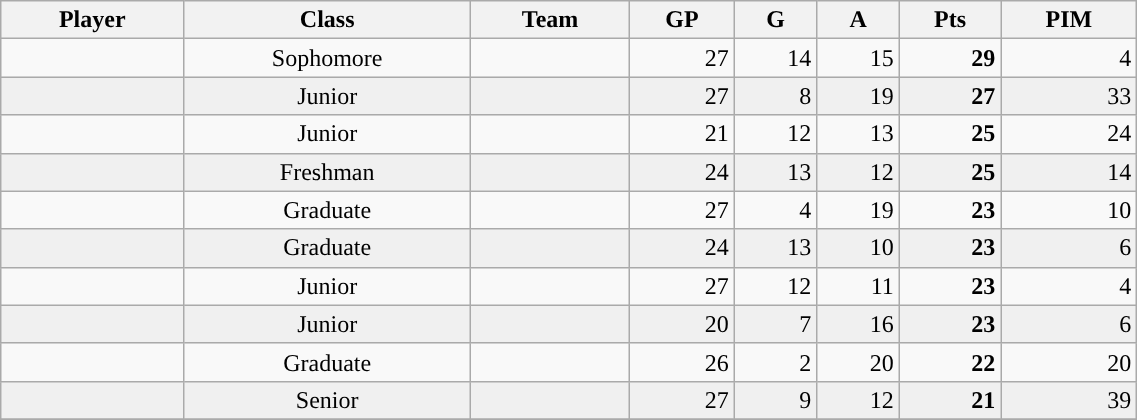<table class="wikitable sortable" style="text-align: center; "width=60%">
<tr>
<th>Player</th>
<th>Class</th>
<th>Team</th>
<th>GP</th>
<th>G</th>
<th>A</th>
<th>Pts</th>
<th>PIM</th>
</tr>
<tr>
<td align=left></td>
<td>Sophomore</td>
<td><strong><a href='#'></a></strong></td>
<td align=right>27</td>
<td align=right>14</td>
<td align=right>15</td>
<td align=right><strong>29</strong></td>
<td align=right>4</td>
</tr>
<tr bgcolor=f0f0f0>
<td align=left></td>
<td>Junior</td>
<td><strong><a href='#'></a></strong></td>
<td align=right>27</td>
<td align=right>8</td>
<td align=right>19</td>
<td align=right><strong>27</strong></td>
<td align=right>33</td>
</tr>
<tr>
<td align=left></td>
<td>Junior</td>
<td><strong><a href='#'></a></strong></td>
<td align=right>21</td>
<td align=right>12</td>
<td align=right>13</td>
<td align=right><strong>25</strong></td>
<td align=right>24</td>
</tr>
<tr bgcolor=f0f0f0>
<td align=left></td>
<td>Freshman</td>
<td><strong><a href='#'></a></strong></td>
<td align=right>24</td>
<td align=right>13</td>
<td align=right>12</td>
<td align=right><strong>25</strong></td>
<td align=right>14</td>
</tr>
<tr>
<td align=left></td>
<td>Graduate</td>
<td><strong><a href='#'></a></strong></td>
<td align=right>27</td>
<td align=right>4</td>
<td align=right>19</td>
<td align=right><strong>23</strong></td>
<td align=right>10</td>
</tr>
<tr bgcolor=f0f0f0>
<td align=left></td>
<td>Graduate</td>
<td><strong><a href='#'></a></strong></td>
<td align=right>24</td>
<td align=right>13</td>
<td align=right>10</td>
<td align=right><strong>23</strong></td>
<td align=right>6</td>
</tr>
<tr>
<td align=left></td>
<td>Junior</td>
<td><strong><a href='#'></a></strong></td>
<td align=right>27</td>
<td align=right>12</td>
<td align=right>11</td>
<td align=right><strong>23</strong></td>
<td align=right>4</td>
</tr>
<tr bgcolor=f0f0f0>
<td align=left></td>
<td>Junior</td>
<td><strong><a href='#'></a></strong></td>
<td align=right>20</td>
<td align=right>7</td>
<td align=right>16</td>
<td align=right><strong>23</strong></td>
<td align=right>6</td>
</tr>
<tr>
<td align=left></td>
<td>Graduate</td>
<td><strong><a href='#'></a></strong></td>
<td align=right>26</td>
<td align=right>2</td>
<td align=right>20</td>
<td align=right><strong>22</strong></td>
<td align=right>20</td>
</tr>
<tr bgcolor=f0f0f0>
<td align=left></td>
<td>Senior</td>
<td><strong><a href='#'></a></strong></td>
<td align=right>27</td>
<td align=right>9</td>
<td align=right>12</td>
<td align=right><strong>21</strong></td>
<td align=right>39</td>
</tr>
<tr>
</tr>
</table>
